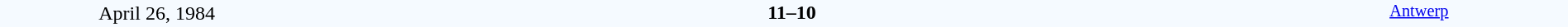<table style="width: 100%; background:#F5FAFF;" cellspacing="0">
<tr>
<td align=center rowspan=3 width=20%>April 26, 1984<br></td>
</tr>
<tr>
<td width=24% align=right></td>
<td align=center width=13%><strong>11–10</strong></td>
<td width=24%></td>
<td style=font-size:85% rowspan=3 valign=top align=center><a href='#'>Antwerp</a></td>
</tr>
<tr style=font-size:85%>
<td align=right></td>
<td align=center></td>
<td></td>
</tr>
</table>
